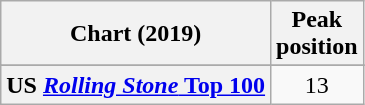<table class="wikitable sortable plainrowheaders" style="text-align:center">
<tr>
<th scope="col">Chart (2019)</th>
<th scope="col">Peak<br>position</th>
</tr>
<tr>
</tr>
<tr>
</tr>
<tr>
</tr>
<tr>
</tr>
<tr>
<th scope="row">US <a href='#'><em>Rolling Stone</em> Top 100</a></th>
<td>13</td>
</tr>
</table>
